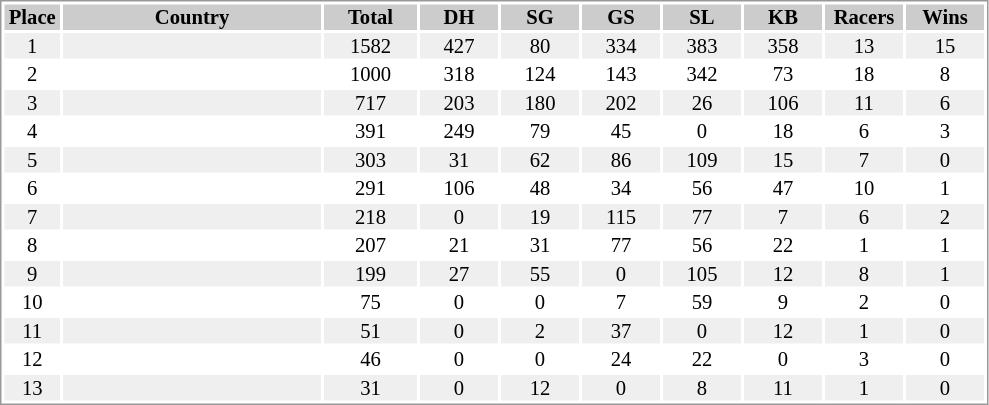<table border="0" style="border: 1px solid #999; background-color:#FFFFFF; text-align:center; font-size:86%; line-height:15px;">
<tr align="center" bgcolor="#CCCCCC">
<th width=35>Place</th>
<th width=170>Country</th>
<th width=60>Total</th>
<th width=50>DH</th>
<th width=50>SG</th>
<th width=50>GS</th>
<th width=50>SL</th>
<th width=50>KB</th>
<th width=50>Racers</th>
<th width=50>Wins</th>
</tr>
<tr bgcolor="#EFEFEF">
<td>1</td>
<td align="left"></td>
<td>1582</td>
<td>427</td>
<td>80</td>
<td>334</td>
<td>383</td>
<td>358</td>
<td>13</td>
<td>15</td>
</tr>
<tr>
<td>2</td>
<td align="left"></td>
<td>1000</td>
<td>318</td>
<td>124</td>
<td>143</td>
<td>342</td>
<td>73</td>
<td>18</td>
<td>8</td>
</tr>
<tr bgcolor="#EFEFEF">
<td>3</td>
<td align="left"></td>
<td>717</td>
<td>203</td>
<td>180</td>
<td>202</td>
<td>26</td>
<td>106</td>
<td>11</td>
<td>6</td>
</tr>
<tr>
<td>4</td>
<td align="left"></td>
<td>391</td>
<td>249</td>
<td>79</td>
<td>45</td>
<td>0</td>
<td>18</td>
<td>6</td>
<td>3</td>
</tr>
<tr bgcolor="#EFEFEF">
<td>5</td>
<td align="left"></td>
<td>303</td>
<td>31</td>
<td>62</td>
<td>86</td>
<td>109</td>
<td>15</td>
<td>7</td>
<td>0</td>
</tr>
<tr>
<td>6</td>
<td align="left"></td>
<td>291</td>
<td>106</td>
<td>48</td>
<td>34</td>
<td>56</td>
<td>47</td>
<td>10</td>
<td>1</td>
</tr>
<tr bgcolor="#EFEFEF">
<td>7</td>
<td align="left"></td>
<td>218</td>
<td>0</td>
<td>19</td>
<td>115</td>
<td>77</td>
<td>7</td>
<td>6</td>
<td>2</td>
</tr>
<tr>
<td>8</td>
<td align="left"></td>
<td>207</td>
<td>21</td>
<td>31</td>
<td>77</td>
<td>56</td>
<td>22</td>
<td>1</td>
<td>1</td>
</tr>
<tr bgcolor="#EFEFEF">
<td>9</td>
<td align="left"></td>
<td>199</td>
<td>27</td>
<td>55</td>
<td>0</td>
<td>105</td>
<td>12</td>
<td>8</td>
<td>1</td>
</tr>
<tr>
<td>10</td>
<td align="left"></td>
<td>75</td>
<td>0</td>
<td>0</td>
<td>7</td>
<td>59</td>
<td>9</td>
<td>2</td>
<td>0</td>
</tr>
<tr bgcolor="#EFEFEF">
<td>11</td>
<td align="left"></td>
<td>51</td>
<td>0</td>
<td>2</td>
<td>37</td>
<td>0</td>
<td>12</td>
<td>1</td>
<td>0</td>
</tr>
<tr>
<td>12</td>
<td align="left"></td>
<td>46</td>
<td>0</td>
<td>0</td>
<td>24</td>
<td>22</td>
<td>0</td>
<td>3</td>
<td>0</td>
</tr>
<tr bgcolor="#EFEFEF">
<td>13</td>
<td align="left"></td>
<td>31</td>
<td>0</td>
<td>12</td>
<td>0</td>
<td>8</td>
<td>11</td>
<td>1</td>
<td>0</td>
</tr>
</table>
